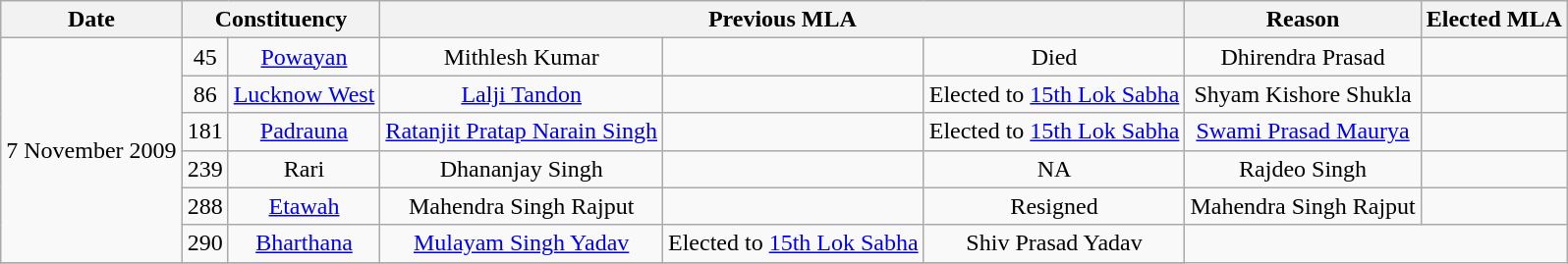<table class="wikitable sortable" style="text-align:center;">
<tr>
<th>Date</th>
<th colspan="2">Constituency</th>
<th colspan="3">Previous MLA</th>
<th>Reason</th>
<th colspan="3">Elected MLA</th>
</tr>
<tr>
<td rowspan=6>7 November 2009</td>
<td>45</td>
<td><a href='#'>Powayan</a></td>
<td>Mithlesh Kumar</td>
<td></td>
<td>Died</td>
<td>Dhirendra Prasad</td>
<td></td>
</tr>
<tr>
<td>86</td>
<td><a href='#'>Lucknow West</a></td>
<td><a href='#'>Lalji Tandon</a></td>
<td></td>
<td>Elected to <a href='#'>15th Lok Sabha</a></td>
<td>Shyam Kishore Shukla</td>
<td></td>
</tr>
<tr>
<td>181</td>
<td><a href='#'>Padrauna</a></td>
<td><a href='#'>Ratanjit Pratap Narain Singh</a></td>
<td></td>
<td>Elected to <a href='#'>15th Lok Sabha</a></td>
<td><a href='#'>Swami Prasad Maurya</a></td>
<td></td>
</tr>
<tr>
<td>239</td>
<td>Rari</td>
<td>Dhananjay Singh</td>
<td></td>
<td>NA</td>
<td>Rajdeo Singh</td>
</tr>
<tr>
<td>288</td>
<td><a href='#'>Etawah</a></td>
<td>Mahendra Singh Rajput</td>
<td></td>
<td>Resigned</td>
<td>Mahendra Singh Rajput</td>
<td></td>
</tr>
<tr>
<td>290</td>
<td><a href='#'>Bharthana</a></td>
<td><a href='#'>Mulayam Singh Yadav</a></td>
<td>Elected to <a href='#'>15th Lok Sabha</a></td>
<td>Shiv Prasad Yadav</td>
</tr>
<tr>
</tr>
</table>
